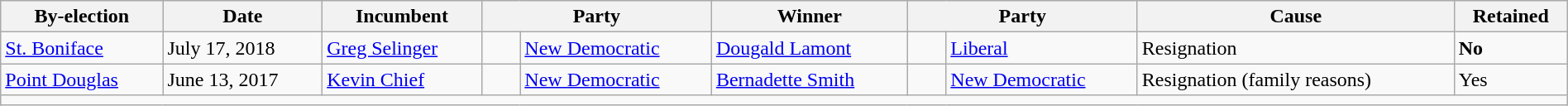<table class="wikitable" style="width:100%">
<tr>
<th>By-election</th>
<th>Date</th>
<th>Incumbent</th>
<th colspan="2">Party</th>
<th>Winner</th>
<th colspan="2">Party</th>
<th>Cause</th>
<th>Retained</th>
</tr>
<tr>
<td><a href='#'>St. Boniface</a></td>
<td>July 17, 2018</td>
<td><a href='#'>Greg Selinger</a></td>
<td>    </td>
<td><a href='#'>New Democratic</a></td>
<td><a href='#'>Dougald Lamont</a></td>
<td>    </td>
<td><a href='#'>Liberal</a></td>
<td>Resignation</td>
<td><strong>No</strong></td>
</tr>
<tr>
<td><a href='#'>Point Douglas</a></td>
<td>June 13, 2017</td>
<td><a href='#'>Kevin Chief</a></td>
<td>    </td>
<td><a href='#'>New Democratic</a></td>
<td><a href='#'>Bernadette Smith</a></td>
<td>    </td>
<td><a href='#'>New Democratic</a></td>
<td>Resignation (family reasons)</td>
<td>Yes</td>
</tr>
<tr>
<td colspan="10"></td>
</tr>
</table>
